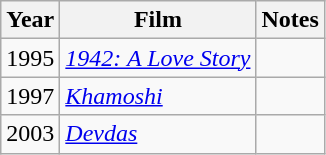<table class="wikitable">
<tr>
<th>Year</th>
<th>Film</th>
<th>Notes</th>
</tr>
<tr>
<td>1995</td>
<td><em><a href='#'>1942: A Love Story</a></em></td>
<td></td>
</tr>
<tr>
<td>1997</td>
<td><em><a href='#'>Khamoshi</a></em></td>
<td></td>
</tr>
<tr>
<td>2003</td>
<td><em><a href='#'>Devdas</a></em></td>
<td></td>
</tr>
</table>
